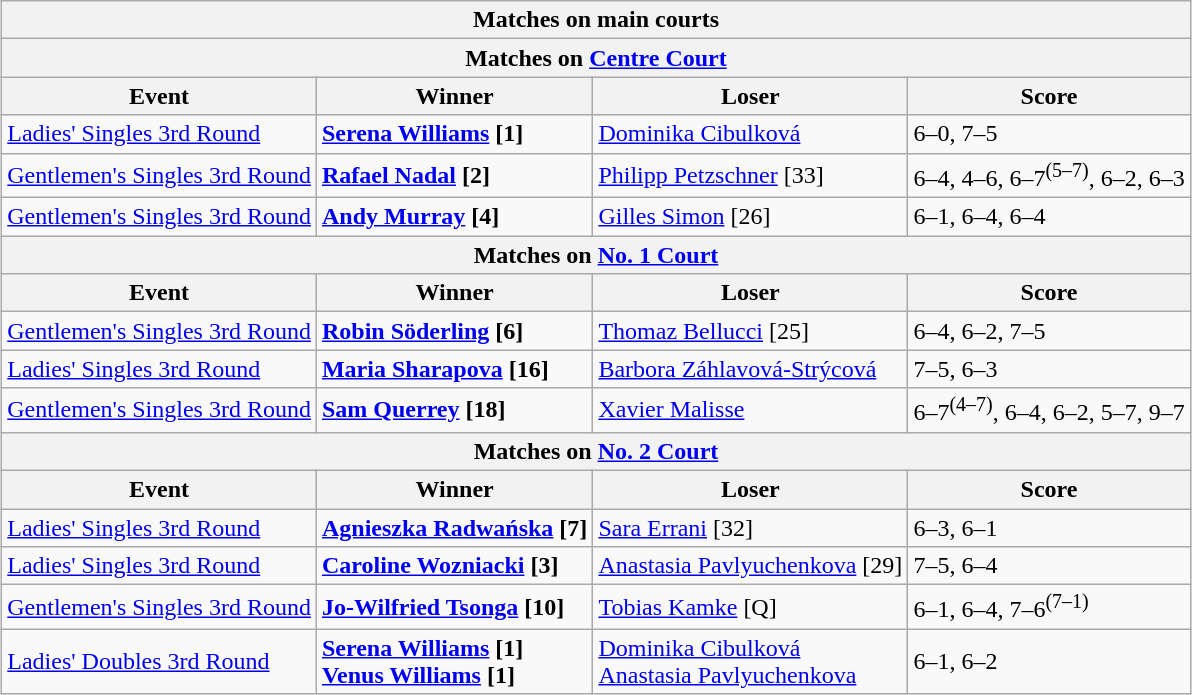<table class="wikitable collapsible uncollapsed" style="margin:auto;">
<tr>
<th colspan="4" style="white-space:nowrap;">Matches on main courts</th>
</tr>
<tr>
<th colspan="4">Matches on <a href='#'>Centre Court</a></th>
</tr>
<tr>
<th>Event</th>
<th>Winner</th>
<th>Loser</th>
<th>Score</th>
</tr>
<tr>
<td><a href='#'>Ladies' Singles 3rd Round</a></td>
<td> <strong><a href='#'>Serena Williams</a> [1]</strong></td>
<td> <a href='#'>Dominika Cibulková</a></td>
<td>6–0, 7–5</td>
</tr>
<tr>
<td><a href='#'>Gentlemen's Singles 3rd Round</a></td>
<td> <strong><a href='#'>Rafael Nadal</a> [2]</strong></td>
<td> <a href='#'>Philipp Petzschner</a> [33]</td>
<td>6–4, 4–6, 6–7<sup>(5–7)</sup>, 6–2, 6–3</td>
</tr>
<tr>
<td><a href='#'>Gentlemen's Singles 3rd Round</a></td>
<td> <strong><a href='#'>Andy Murray</a> [4]</strong></td>
<td> <a href='#'>Gilles Simon</a> [26]</td>
<td>6–1, 6–4, 6–4</td>
</tr>
<tr>
<th colspan="4">Matches on <a href='#'>No. 1 Court</a></th>
</tr>
<tr>
<th>Event</th>
<th>Winner</th>
<th>Loser</th>
<th>Score</th>
</tr>
<tr>
<td><a href='#'>Gentlemen's Singles 3rd Round</a></td>
<td> <strong><a href='#'>Robin Söderling</a> [6]</strong></td>
<td> <a href='#'>Thomaz Bellucci</a> [25]</td>
<td>6–4, 6–2, 7–5</td>
</tr>
<tr>
<td><a href='#'>Ladies' Singles 3rd Round</a></td>
<td> <strong><a href='#'>Maria Sharapova</a> [16]</strong></td>
<td> <a href='#'>Barbora Záhlavová-Strýcová</a></td>
<td>7–5, 6–3</td>
</tr>
<tr>
<td><a href='#'>Gentlemen's Singles 3rd Round</a></td>
<td> <strong><a href='#'>Sam Querrey</a> [18]</strong></td>
<td> <a href='#'>Xavier Malisse</a></td>
<td>6–7<sup>(4–7)</sup>, 6–4, 6–2, 5–7, 9–7</td>
</tr>
<tr>
<th colspan="4">Matches on <a href='#'>No. 2 Court</a></th>
</tr>
<tr>
<th>Event</th>
<th>Winner</th>
<th>Loser</th>
<th>Score</th>
</tr>
<tr>
<td><a href='#'>Ladies' Singles 3rd Round</a></td>
<td> <strong><a href='#'>Agnieszka Radwańska</a> [7]</strong></td>
<td> <a href='#'>Sara Errani</a> [32]</td>
<td>6–3, 6–1</td>
</tr>
<tr>
<td><a href='#'>Ladies' Singles 3rd Round</a></td>
<td> <strong><a href='#'>Caroline Wozniacki</a> [3]</strong></td>
<td> <a href='#'>Anastasia Pavlyuchenkova</a> [29]</td>
<td>7–5, 6–4</td>
</tr>
<tr>
<td><a href='#'>Gentlemen's Singles 3rd Round</a></td>
<td> <strong><a href='#'>Jo-Wilfried Tsonga</a> [10]</strong></td>
<td> <a href='#'>Tobias Kamke</a> [Q]</td>
<td>6–1, 6–4, 7–6<sup>(7–1)</sup></td>
</tr>
<tr>
<td><a href='#'>Ladies' Doubles 3rd Round</a></td>
<td> <strong><a href='#'>Serena Williams</a> [1]</strong><br> <strong><a href='#'>Venus Williams</a> [1]</strong></td>
<td> <a href='#'>Dominika Cibulková</a><br> <a href='#'>Anastasia Pavlyuchenkova</a></td>
<td>6–1, 6–2</td>
</tr>
</table>
